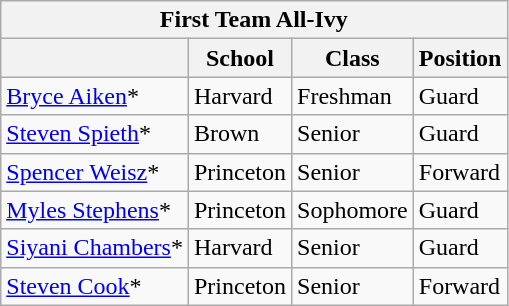<table class="wikitable">
<tr>
<th colspan="4">First Team All-Ivy</th>
</tr>
<tr>
<th></th>
<th>School</th>
<th>Class</th>
<th>Position</th>
</tr>
<tr>
<td><a href='#'>Bryce Aiken</a>*</td>
<td>Harvard</td>
<td>Freshman</td>
<td>Guard</td>
</tr>
<tr>
<td><a href='#'>Steven Spieth</a>*</td>
<td>Brown</td>
<td>Senior</td>
<td>Guard</td>
</tr>
<tr>
<td><a href='#'>Spencer Weisz</a>*</td>
<td>Princeton</td>
<td>Senior</td>
<td>Forward</td>
</tr>
<tr>
<td><a href='#'>Myles Stephens</a>*</td>
<td>Princeton</td>
<td>Sophomore</td>
<td>Guard</td>
</tr>
<tr>
<td><a href='#'>Siyani Chambers</a>*</td>
<td>Harvard</td>
<td>Senior</td>
<td>Guard</td>
</tr>
<tr>
<td><a href='#'>Steven Cook</a>*</td>
<td>Princeton</td>
<td>Senior</td>
<td>Forward</td>
</tr>
</table>
